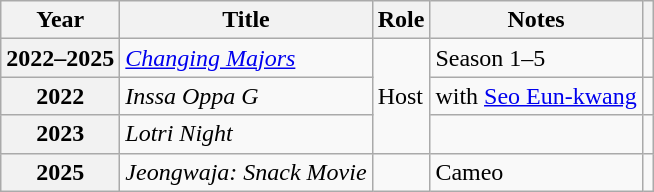<table class="wikitable plainrowheaders">
<tr>
<th scope="col">Year</th>
<th scope="col">Title</th>
<th scope="col">Role</th>
<th scope="col">Notes</th>
<th scope="col" class="unsortable"></th>
</tr>
<tr>
<th scope="row">2022–2025</th>
<td><em><a href='#'>Changing Majors</a></em></td>
<td rowspan="3">Host</td>
<td>Season 1–5</td>
<td style="text-align:center"></td>
</tr>
<tr>
<th scope="row">2022</th>
<td><em>Inssa Oppa G</em></td>
<td>with <a href='#'>Seo Eun-kwang</a></td>
<td style="text-align:center"></td>
</tr>
<tr>
<th scope="row">2023</th>
<td><em>Lotri Night</em></td>
<td></td>
<td style="text-align:center"></td>
</tr>
<tr>
<th scope="row">2025</th>
<td><em>Jeongwaja: Snack Movie</em></td>
<td></td>
<td>Cameo</td>
<td></td>
</tr>
</table>
